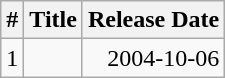<table class="wikitable">
<tr>
<th>#</th>
<th>Title</th>
<th>Release Date</th>
</tr>
<tr>
<td align="center">1</td>
<td></td>
<td align="right">2004-10-06</td>
</tr>
</table>
